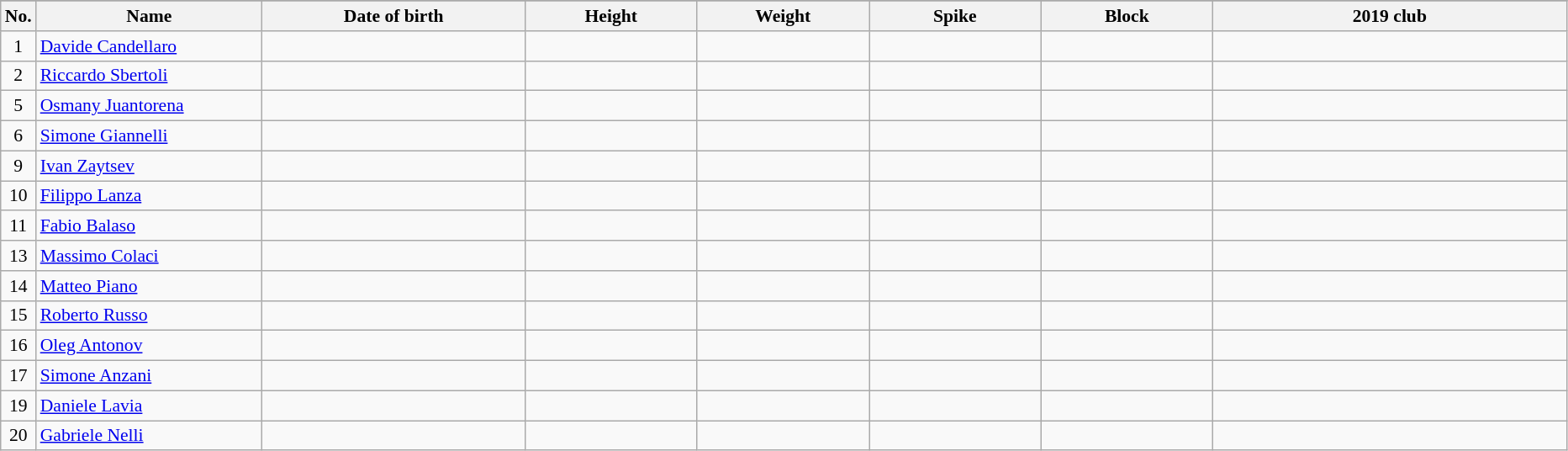<table class="wikitable sortable" style="font-size:90%; text-align:center;">
<tr>
</tr>
<tr>
<th>No.</th>
<th style="width:12em">Name</th>
<th style="width:14em">Date of birth</th>
<th style="width:9em">Height</th>
<th style="width:9em">Weight</th>
<th style="width:9em">Spike</th>
<th style="width:9em">Block</th>
<th style="width:19em">2019 club</th>
</tr>
<tr>
<td>1</td>
<td align=left><a href='#'>Davide Candellaro</a></td>
<td></td>
<td></td>
<td></td>
<td></td>
<td></td>
<td></td>
</tr>
<tr>
<td>2</td>
<td align=left><a href='#'>Riccardo Sbertoli</a></td>
<td></td>
<td></td>
<td></td>
<td></td>
<td></td>
<td></td>
</tr>
<tr>
<td>5</td>
<td align=left><a href='#'>Osmany Juantorena</a></td>
<td></td>
<td></td>
<td></td>
<td></td>
<td></td>
<td></td>
</tr>
<tr>
<td>6</td>
<td align=left><a href='#'>Simone Giannelli</a></td>
<td></td>
<td></td>
<td></td>
<td></td>
<td></td>
<td></td>
</tr>
<tr>
<td>9</td>
<td align=left><a href='#'>Ivan Zaytsev</a></td>
<td></td>
<td></td>
<td></td>
<td></td>
<td></td>
<td></td>
</tr>
<tr>
<td>10</td>
<td align=left><a href='#'>Filippo Lanza</a></td>
<td></td>
<td></td>
<td></td>
<td></td>
<td></td>
<td></td>
</tr>
<tr>
<td>11</td>
<td align=left><a href='#'>Fabio Balaso</a></td>
<td></td>
<td></td>
<td></td>
<td></td>
<td></td>
<td></td>
</tr>
<tr>
<td>13</td>
<td align=left><a href='#'>Massimo Colaci</a></td>
<td></td>
<td></td>
<td></td>
<td></td>
<td></td>
<td></td>
</tr>
<tr>
<td>14</td>
<td align=left><a href='#'>Matteo Piano</a></td>
<td></td>
<td></td>
<td></td>
<td></td>
<td></td>
<td></td>
</tr>
<tr>
<td>15</td>
<td align=left><a href='#'>Roberto Russo</a></td>
<td></td>
<td></td>
<td></td>
<td></td>
<td></td>
<td></td>
</tr>
<tr>
<td>16</td>
<td align=left><a href='#'>Oleg Antonov</a></td>
<td></td>
<td></td>
<td></td>
<td></td>
<td></td>
<td></td>
</tr>
<tr>
<td>17</td>
<td align=left><a href='#'>Simone Anzani</a></td>
<td></td>
<td></td>
<td></td>
<td></td>
<td></td>
<td></td>
</tr>
<tr>
<td>19</td>
<td align=left><a href='#'>Daniele Lavia</a></td>
<td></td>
<td></td>
<td></td>
<td></td>
<td></td>
<td></td>
</tr>
<tr>
<td>20</td>
<td align=left><a href='#'>Gabriele Nelli</a></td>
<td></td>
<td></td>
<td></td>
<td></td>
<td></td>
<td></td>
</tr>
</table>
